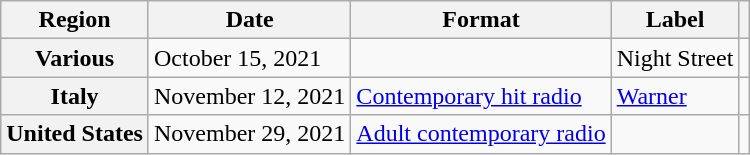<table class="wikitable plainrowheaders">
<tr>
<th scope="col">Region</th>
<th scope="col">Date</th>
<th scope="col">Format</th>
<th scope="col">Label</th>
<th scope="col"></th>
</tr>
<tr>
<th scope="row">Various</th>
<td>October 15, 2021</td>
<td></td>
<td>Night Street</td>
<td></td>
</tr>
<tr>
<th scope="row">Italy</th>
<td>November 12, 2021</td>
<td><a href='#'>Contemporary hit radio</a></td>
<td><a href='#'>Warner</a></td>
<td></td>
</tr>
<tr>
<th scope="row">United States</th>
<td>November 29, 2021</td>
<td><a href='#'>Adult contemporary radio</a></td>
<td></td>
<td></td>
</tr>
</table>
